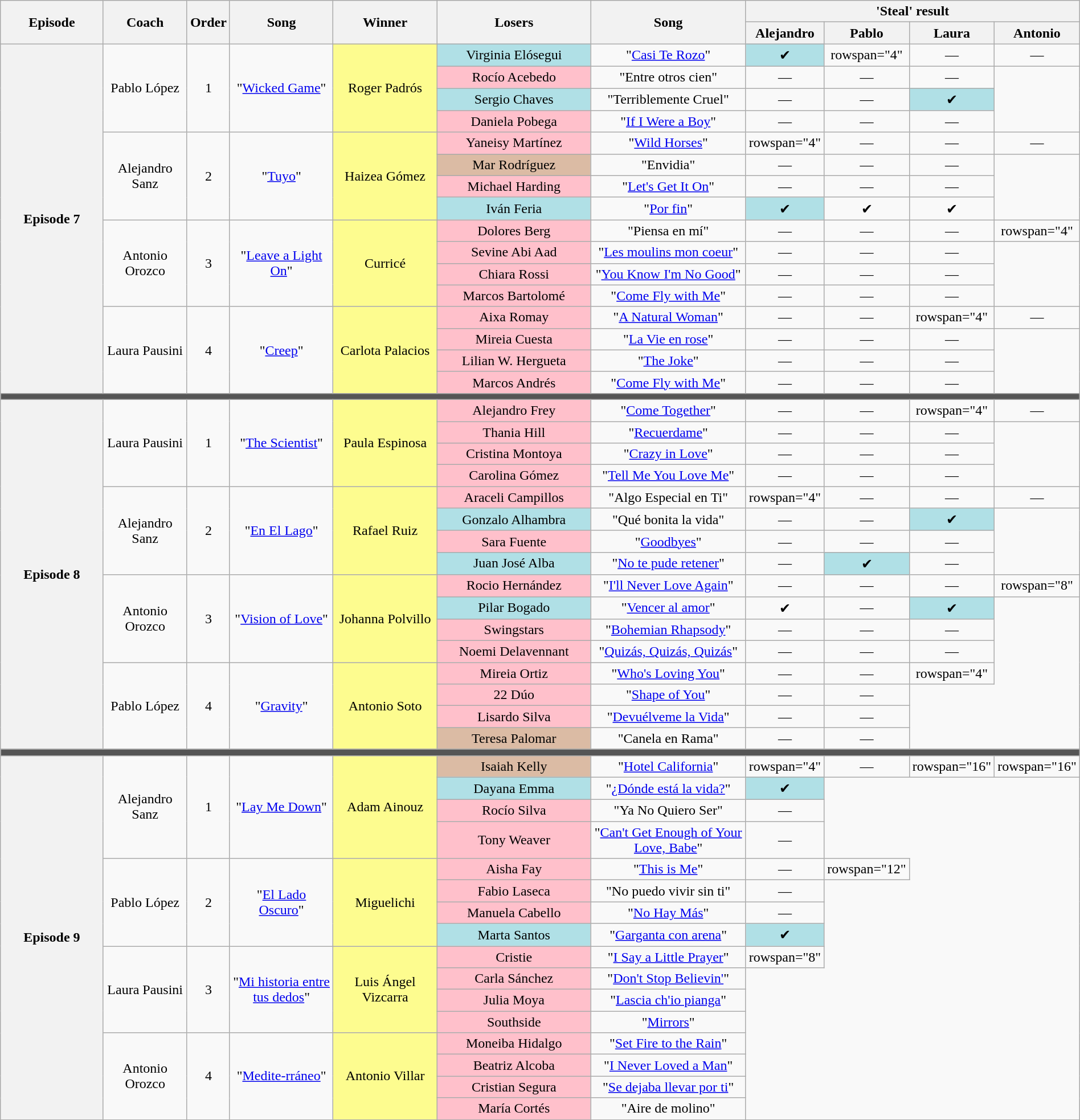<table class="wikitable" style="text-align: center; width:100%">
<tr>
<th rowspan="2" style="width:10%">Episode</th>
<th rowspan="2" style="width:08%">Coach</th>
<th rowspan="2" style="width:03%">Order</th>
<th rowspan="2" style="width:10%">Song</th>
<th rowspan="2" style="width:10%">Winner</th>
<th rowspan="2" style="width:15%">Losers</th>
<th rowspan="2" style="width:15%">Song</th>
<th colspan="4" style="width:20%">'Steal' result</th>
</tr>
<tr>
<th style="width:6%">Alejandro</th>
<th style="width:6%">Pablo</th>
<th style="width:6%">Laura</th>
<th style="width:6%">Antonio</th>
</tr>
<tr>
<th rowspan="16">Episode 7 <br><small></small></th>
<td rowspan="4">Pablo López</td>
<td rowspan="4">1</td>
<td rowspan="4">"<a href='#'>Wicked Game</a>"</td>
<td rowspan="4" bgcolor="#fdfc8f">Roger Padrós</td>
<td style="background:#b0e0e6">Virginia Elósegui</td>
<td>"<a href='#'>Casi Te Rozo</a>"</td>
<td style="background:#b0e0e6">✔</td>
<td>rowspan="4" </td>
<td>—</td>
<td>—</td>
</tr>
<tr>
<td style="background:pink">Rocío Acebedo</td>
<td>"Entre otros cien"</td>
<td>—</td>
<td>—</td>
<td>—</td>
</tr>
<tr>
<td style="background:#b0e0e6">Sergio Chaves</td>
<td>"Terriblemente Cruel"</td>
<td>—</td>
<td>—</td>
<td style="background:#b0e0e6">✔</td>
</tr>
<tr>
<td style="background:pink">Daniela Pobega</td>
<td>"<a href='#'>If I Were a Boy</a>"</td>
<td>—</td>
<td>—</td>
<td>—</td>
</tr>
<tr>
<td rowspan="4">Alejandro Sanz</td>
<td rowspan="4">2</td>
<td rowspan="4">"<a href='#'>Tuyo</a>"</td>
<td rowspan="4" bgcolor="#fdfc8f">Haizea Gómez</td>
<td style="background:pink">Yaneisy Martínez</td>
<td>"<a href='#'>Wild Horses</a>"</td>
<td>rowspan="4" </td>
<td>—</td>
<td>—</td>
<td>—</td>
</tr>
<tr>
<td style="background:#dbbba4">Mar Rodríguez</td>
<td>"Envidia"</td>
<td>—</td>
<td>—</td>
<td>—</td>
</tr>
<tr>
<td style="background:pink">Michael Harding</td>
<td>"<a href='#'>Let's Get It On</a>"</td>
<td>—</td>
<td>—</td>
<td>—</td>
</tr>
<tr>
<td style="background:#b0e0e6">Iván Feria</td>
<td>"<a href='#'>Por fin</a>"</td>
<td style="background:#b0e0e6">✔</td>
<td>✔</td>
<td>✔</td>
</tr>
<tr>
<td rowspan="4">Antonio Orozco</td>
<td rowspan="4">3</td>
<td rowspan="4">"<a href='#'>Leave a Light On</a>"</td>
<td rowspan="4" bgcolor="#fdfc8f">Curricé</td>
<td style="background:pink">Dolores Berg</td>
<td>"Piensa en mí"</td>
<td>—</td>
<td>—</td>
<td>—</td>
<td>rowspan="4" </td>
</tr>
<tr>
<td style="background:pink">Sevine Abi Aad</td>
<td>"<a href='#'>Les moulins mon coeur</a>"</td>
<td>—</td>
<td>—</td>
<td>—</td>
</tr>
<tr>
<td style="background:pink">Chiara Rossi</td>
<td>"<a href='#'>You Know I'm No Good</a>"</td>
<td>—</td>
<td>—</td>
<td>—</td>
</tr>
<tr>
<td style="background:pink">Marcos Bartolomé</td>
<td>"<a href='#'>Come Fly with Me</a>"</td>
<td>—</td>
<td>—</td>
<td>—</td>
</tr>
<tr>
<td rowspan="4">Laura Pausini</td>
<td rowspan="4">4</td>
<td rowspan="4">"<a href='#'>Creep</a>"</td>
<td rowspan="4" bgcolor="#fdfc8f">Carlota Palacios</td>
<td style="background:pink">Aixa Romay</td>
<td>"<a href='#'>A Natural Woman</a>"</td>
<td>—</td>
<td>—</td>
<td>rowspan="4" </td>
<td>—</td>
</tr>
<tr>
<td style="background:pink">Mireia Cuesta</td>
<td>"<a href='#'>La Vie en rose</a>"</td>
<td>—</td>
<td>—</td>
<td>—</td>
</tr>
<tr>
<td style="background:pink">Lilian W. Hergueta</td>
<td>"<a href='#'>The Joke</a>"</td>
<td>—</td>
<td>—</td>
<td>—</td>
</tr>
<tr>
<td style="background:pink">Marcos Andrés</td>
<td>"<a href='#'>Come Fly with Me</a>"</td>
<td>—</td>
<td>—</td>
<td>—</td>
</tr>
<tr>
<td colspan="11" style="background:#555"></td>
</tr>
<tr>
<th rowspan="16">Episode 8 <br><small></small></th>
<td rowspan="4">Laura Pausini</td>
<td rowspan="4">1</td>
<td rowspan="4">"<a href='#'>The Scientist</a>"</td>
<td rowspan="4" bgcolor="#fdfc8f">Paula Espinosa</td>
<td style="background:pink">Alejandro Frey</td>
<td>"<a href='#'>Come Together</a>"</td>
<td>—</td>
<td>—</td>
<td>rowspan="4" </td>
<td>—</td>
</tr>
<tr>
<td style="background:pink">Thania Hill</td>
<td>"<a href='#'>Recuerdame</a>"</td>
<td>—</td>
<td>—</td>
<td>—</td>
</tr>
<tr>
<td style="background:pink">Cristina Montoya</td>
<td>"<a href='#'>Crazy in Love</a>"</td>
<td>—</td>
<td>—</td>
<td>—</td>
</tr>
<tr>
<td style="background:pink">Carolina Gómez</td>
<td>"<a href='#'>Tell Me You Love Me</a>"</td>
<td>—</td>
<td>—</td>
<td>—</td>
</tr>
<tr>
<td rowspan="4">Alejandro Sanz</td>
<td rowspan="4">2</td>
<td rowspan="4">"<a href='#'>En El Lago</a>"</td>
<td rowspan="4" bgcolor="#fdfc8f">Rafael Ruiz</td>
<td style="background:pink">Araceli Campillos</td>
<td>"Algo Especial en Ti"</td>
<td>rowspan="4" </td>
<td>—</td>
<td>—</td>
<td>—</td>
</tr>
<tr>
<td style="background:#b0e0e6">Gonzalo Alhambra</td>
<td>"Qué bonita la vida"</td>
<td>—</td>
<td>—</td>
<td style="background:#b0e0e6">✔</td>
</tr>
<tr>
<td style="background:pink">Sara Fuente</td>
<td>"<a href='#'>Goodbyes</a>"</td>
<td>—</td>
<td>—</td>
<td>—</td>
</tr>
<tr>
<td style="background:#b0e0e6">Juan José Alba</td>
<td>"<a href='#'>No te pude retener</a>"</td>
<td>—</td>
<td style="background:#b0e0e6">✔</td>
<td>—</td>
</tr>
<tr>
<td rowspan="4">Antonio Orozco</td>
<td rowspan="4">3</td>
<td rowspan="4">"<a href='#'>Vision of Love</a>"</td>
<td rowspan="4" bgcolor="#fdfc8f">Johanna Polvillo</td>
<td style="background:pink">Rocio Hernández</td>
<td>"<a href='#'>I'll Never Love Again</a>"</td>
<td>—</td>
<td>—</td>
<td>—</td>
<td>rowspan="8" </td>
</tr>
<tr>
<td style="background:#b0e0e6">Pilar Bogado</td>
<td>"<a href='#'>Vencer al amor</a>"</td>
<td>✔</td>
<td>—</td>
<td style="background:#b0e0e6">✔</td>
</tr>
<tr>
<td style="background:pink">Swingstars</td>
<td>"<a href='#'>Bohemian Rhapsody</a>"</td>
<td>—</td>
<td>—</td>
<td>—</td>
</tr>
<tr>
<td style="background:pink">Noemi Delavennant</td>
<td>"<a href='#'>Quizás, Quizás, Quizás</a>"</td>
<td>—</td>
<td>—</td>
<td>—</td>
</tr>
<tr>
<td rowspan="4">Pablo López</td>
<td rowspan="4">4</td>
<td rowspan="4">"<a href='#'>Gravity</a>"</td>
<td rowspan="4" bgcolor="#fdfc8f">Antonio Soto</td>
<td bgcolor="pink">Mireia Ortiz</td>
<td>"<a href='#'>Who's Loving You</a>"</td>
<td>—</td>
<td>—</td>
<td>rowspan="4" </td>
</tr>
<tr>
<td bgcolor="pink">22 Dúo</td>
<td>"<a href='#'>Shape of You</a>"</td>
<td>—</td>
<td>—</td>
</tr>
<tr>
<td bgcolor="pink">Lisardo Silva</td>
<td>"<a href='#'>Devuélveme la Vida</a>"</td>
<td>—</td>
<td>—</td>
</tr>
<tr>
<td bgcolor="#dbbba4">Teresa Palomar</td>
<td>"Canela en Rama"</td>
<td>—</td>
<td>—</td>
</tr>
<tr>
<td colspan="11" style="background:#555"></td>
</tr>
<tr>
<th rowspan="16">Episode 9 <br><small></small></th>
<td rowspan="4">Alejandro Sanz</td>
<td rowspan="4">1</td>
<td rowspan="4">"<a href='#'>Lay Me Down</a>"</td>
<td rowspan="4" bgcolor="#fdfc8f">Adam Ainouz</td>
<td bgcolor="#dbbba4">Isaiah Kelly</td>
<td>"<a href='#'>Hotel California</a>"</td>
<td>rowspan="4" </td>
<td>—</td>
<td>rowspan="16" </td>
<td>rowspan="16" </td>
</tr>
<tr>
<td bgcolor="#b0e0e6">Dayana Emma</td>
<td>"<a href='#'>¿Dónde está la vida?</a>"</td>
<td style="background:#b0e0e6">✔</td>
</tr>
<tr>
<td bgcolor="pink">Rocío Silva</td>
<td>"Ya No Quiero Ser"</td>
<td>—</td>
</tr>
<tr>
<td bgcolor="pink">Tony Weaver</td>
<td>"<a href='#'>Can't Get Enough of Your Love, Babe</a>"</td>
<td>—</td>
</tr>
<tr>
<td rowspan="4">Pablo López</td>
<td rowspan="4">2</td>
<td rowspan="4">"<a href='#'>El Lado Oscuro</a>"</td>
<td rowspan="4" bgcolor="#fdfc8f">Miguelichi</td>
<td bgcolor="pink">Aisha Fay</td>
<td>"<a href='#'>This is Me</a>"</td>
<td>—</td>
<td>rowspan="12" </td>
</tr>
<tr>
<td bgcolor="pink">Fabio Laseca</td>
<td>"No puedo vivir sin ti"</td>
<td>—</td>
</tr>
<tr>
<td bgcolor="pink">Manuela Cabello</td>
<td>"<a href='#'>No Hay Más</a>"</td>
<td>—</td>
</tr>
<tr>
<td bgcolor="#b0e0e6">Marta Santos</td>
<td>"<a href='#'>Garganta con arena</a>"</td>
<td style="background:#b0e0e6">✔</td>
</tr>
<tr>
<td rowspan="4">Laura Pausini</td>
<td rowspan="4">3</td>
<td rowspan="4">"<a href='#'>Mi historia entre tus dedos</a>"</td>
<td rowspan="4" bgcolor="#fdfc8f">Luis Ángel Vizcarra</td>
<td bgcolor="pink">Cristie</td>
<td>"<a href='#'>I Say a Little Prayer</a>"</td>
<td>rowspan="8" </td>
</tr>
<tr>
<td bgcolor="pink">Carla Sánchez</td>
<td>"<a href='#'>Don't Stop Believin'</a>"</td>
</tr>
<tr>
<td bgcolor="pink">Julia Moya</td>
<td>"<a href='#'>Lascia ch'io pianga</a>"</td>
</tr>
<tr>
<td bgcolor="pink">Southside</td>
<td>"<a href='#'>Mirrors</a>"</td>
</tr>
<tr>
<td rowspan="4">Antonio Orozco</td>
<td rowspan="4">4</td>
<td rowspan="4">"<a href='#'>Medite-rráneo</a>"</td>
<td rowspan="4" bgcolor="#fdfc8f">Antonio Villar</td>
<td bgcolor="pink">Moneiba Hidalgo</td>
<td>"<a href='#'>Set Fire to the Rain</a>"</td>
</tr>
<tr>
<td bgcolor="pink">Beatriz Alcoba</td>
<td>"<a href='#'>I Never Loved a Man</a>"</td>
</tr>
<tr>
<td bgcolor="pink">Cristian Segura</td>
<td>"<a href='#'>Se dejaba llevar por ti</a>"</td>
</tr>
<tr>
<td bgcolor="pink">María Cortés</td>
<td>"Aire de molino"</td>
</tr>
<tr>
</tr>
</table>
